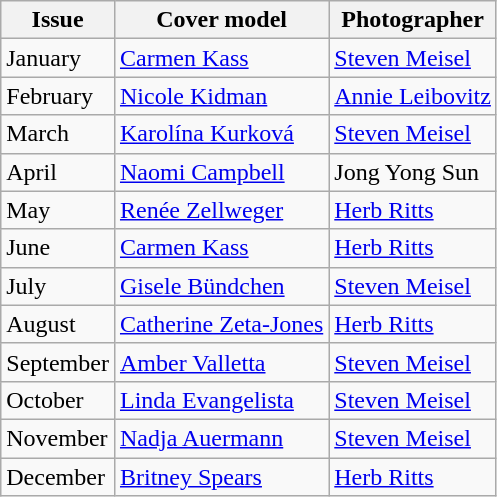<table class="sortable wikitable">
<tr>
<th>Issue</th>
<th>Cover model</th>
<th>Photographer</th>
</tr>
<tr>
<td>January</td>
<td><a href='#'>Carmen Kass</a></td>
<td><a href='#'>Steven Meisel</a></td>
</tr>
<tr>
<td>February</td>
<td><a href='#'>Nicole Kidman</a></td>
<td><a href='#'>Annie Leibovitz</a></td>
</tr>
<tr>
<td>March</td>
<td><a href='#'>Karolína Kurková</a></td>
<td><a href='#'>Steven Meisel</a></td>
</tr>
<tr>
<td>April</td>
<td><a href='#'>Naomi Campbell</a></td>
<td>Jong Yong Sun</td>
</tr>
<tr>
<td>May</td>
<td><a href='#'>Renée Zellweger</a></td>
<td><a href='#'>Herb Ritts</a></td>
</tr>
<tr>
<td>June</td>
<td><a href='#'>Carmen Kass</a></td>
<td><a href='#'>Herb Ritts</a></td>
</tr>
<tr>
<td>July</td>
<td><a href='#'>Gisele Bündchen</a></td>
<td><a href='#'>Steven Meisel</a></td>
</tr>
<tr>
<td>August</td>
<td><a href='#'>Catherine Zeta-Jones</a></td>
<td><a href='#'>Herb Ritts</a></td>
</tr>
<tr>
<td>September</td>
<td><a href='#'>Amber Valletta</a></td>
<td><a href='#'>Steven Meisel</a></td>
</tr>
<tr>
<td>October</td>
<td><a href='#'>Linda Evangelista</a></td>
<td><a href='#'>Steven Meisel</a></td>
</tr>
<tr>
<td>November</td>
<td><a href='#'>Nadja Auermann</a></td>
<td><a href='#'>Steven Meisel</a></td>
</tr>
<tr>
<td>December</td>
<td><a href='#'>Britney Spears</a></td>
<td><a href='#'>Herb Ritts</a></td>
</tr>
</table>
